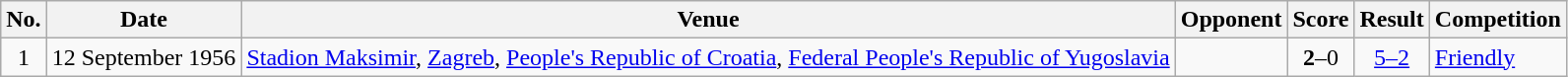<table class="wikitable plainrowheaders">
<tr>
<th>No.</th>
<th>Date</th>
<th>Venue</th>
<th>Opponent</th>
<th>Score</th>
<th>Result</th>
<th>Competition</th>
</tr>
<tr>
<td align="center">1</td>
<td>12 September 1956</td>
<td><a href='#'>Stadion Maksimir</a>, <a href='#'>Zagreb</a>, <a href='#'>People's Republic of Croatia</a>, <a href='#'>Federal People's Republic of Yugoslavia</a></td>
<td></td>
<td align="center"><strong>2</strong>–0</td>
<td align="center"><a href='#'>5–2</a></td>
<td><a href='#'>Friendly</a></td>
</tr>
</table>
